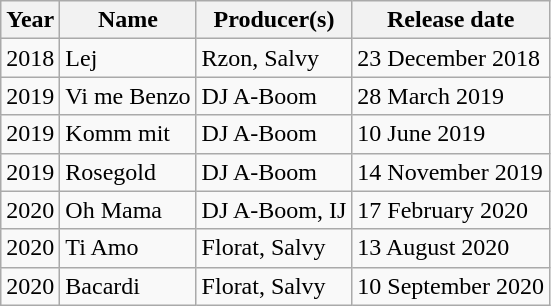<table class="wikitable">
<tr>
<th>Year</th>
<th>Name</th>
<th>Producer(s)</th>
<th>Release date</th>
</tr>
<tr>
<td>2018</td>
<td>Lej</td>
<td>Rzon, Salvy</td>
<td>23 December 2018</td>
</tr>
<tr>
<td>2019</td>
<td>Vi me Benzo</td>
<td>DJ A-Boom</td>
<td>28 March 2019</td>
</tr>
<tr>
<td>2019</td>
<td>Komm mit</td>
<td>DJ A-Boom</td>
<td>10 June 2019</td>
</tr>
<tr>
<td>2019</td>
<td>Rosegold</td>
<td>DJ A-Boom</td>
<td>14 November 2019</td>
</tr>
<tr>
<td>2020</td>
<td>Oh Mama</td>
<td>DJ A-Boom, IJ</td>
<td>17 February 2020</td>
</tr>
<tr>
<td>2020</td>
<td>Ti Amo</td>
<td>Florat, Salvy</td>
<td>13 August 2020</td>
</tr>
<tr>
<td>2020</td>
<td>Bacardi</td>
<td>Florat, Salvy</td>
<td>10 September 2020</td>
</tr>
</table>
